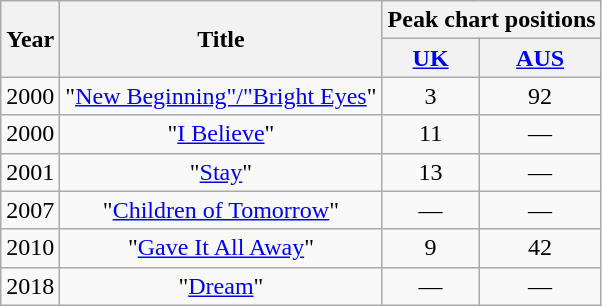<table class="wikitable sortable" style=text-align:center;>
<tr>
<th rowspan="2">Year</th>
<th rowspan="2">Title</th>
<th colspan="2">Peak chart positions</th>
</tr>
<tr>
<th><a href='#'>UK</a><br></th>
<th><a href='#'>AUS</a></th>
</tr>
<tr>
<td>2000</td>
<td>"<a href='#'>New Beginning"/"Bright Eyes</a>"</td>
<td style="text-align:center;">3</td>
<td style="text-align:center;">92</td>
</tr>
<tr>
<td>2000</td>
<td>"<a href='#'>I Believe</a>"</td>
<td style="text-align:center;">11</td>
<td style="text-align:center;">—</td>
</tr>
<tr>
<td>2001</td>
<td>"<a href='#'>Stay</a>"</td>
<td style="text-align:center;">13</td>
<td style="text-align:center;">—</td>
</tr>
<tr>
<td>2007</td>
<td>"<a href='#'>Children of Tomorrow</a>"</td>
<td style="text-align:center;">—</td>
<td style="text-align:center;">—</td>
</tr>
<tr>
<td>2010</td>
<td>"<a href='#'>Gave It All Away</a>"  </td>
<td style="text-align:center;">9</td>
<td style="text-align:center;">42</td>
</tr>
<tr>
<td>2018</td>
<td>"<a href='#'>Dream</a>"  </td>
<td style="text-align:center;">—</td>
<td style="text-align:center;">—</td>
</tr>
</table>
